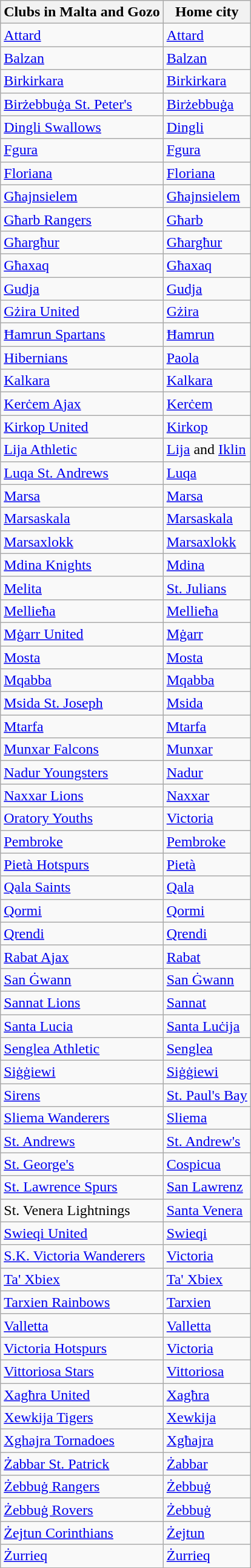<table class="wikitable sortable">
<tr>
<th>Clubs in Malta and Gozo</th>
<th>Home city</th>
</tr>
<tr>
<td><a href='#'>Attard</a></td>
<td><a href='#'>Attard</a></td>
</tr>
<tr>
<td><a href='#'>Balzan</a></td>
<td><a href='#'>Balzan</a></td>
</tr>
<tr>
<td><a href='#'>Birkirkara</a></td>
<td><a href='#'>Birkirkara</a></td>
</tr>
<tr>
<td><a href='#'>Birżebbuġa St. Peter's</a></td>
<td><a href='#'>Birżebbuġa</a></td>
</tr>
<tr>
<td><a href='#'>Dingli Swallows</a></td>
<td><a href='#'>Dingli</a></td>
</tr>
<tr>
<td><a href='#'>Fgura</a></td>
<td><a href='#'>Fgura</a></td>
</tr>
<tr>
<td><a href='#'>Floriana</a></td>
<td><a href='#'>Floriana</a></td>
</tr>
<tr>
<td><a href='#'>Għajnsielem</a></td>
<td><a href='#'>Għajnsielem</a></td>
</tr>
<tr>
<td><a href='#'>Għarb Rangers</a></td>
<td><a href='#'>Għarb</a></td>
</tr>
<tr>
<td><a href='#'>Għargħur</a></td>
<td><a href='#'>Għargħur</a></td>
</tr>
<tr>
<td><a href='#'>Għaxaq</a></td>
<td><a href='#'>Għaxaq</a></td>
</tr>
<tr>
<td><a href='#'>Gudja</a></td>
<td><a href='#'>Gudja</a></td>
</tr>
<tr>
<td><a href='#'>Gżira United</a></td>
<td><a href='#'>Gżira</a></td>
</tr>
<tr>
<td><a href='#'>Ħamrun Spartans</a></td>
<td><a href='#'>Ħamrun</a></td>
</tr>
<tr>
<td><a href='#'>Hibernians</a></td>
<td><a href='#'>Paola</a></td>
</tr>
<tr>
<td><a href='#'>Kalkara</a></td>
<td><a href='#'>Kalkara</a></td>
</tr>
<tr>
<td><a href='#'>Kerċem Ajax</a></td>
<td><a href='#'>Kerċem</a></td>
</tr>
<tr>
<td><a href='#'>Kirkop United</a></td>
<td><a href='#'>Kirkop</a></td>
</tr>
<tr>
<td><a href='#'>Lija Athletic</a></td>
<td><a href='#'>Lija</a> and <a href='#'>Iklin</a></td>
</tr>
<tr>
<td><a href='#'>Luqa St. Andrews</a></td>
<td><a href='#'>Luqa</a></td>
</tr>
<tr>
<td><a href='#'>Marsa</a></td>
<td><a href='#'>Marsa</a></td>
</tr>
<tr>
<td><a href='#'>Marsaskala</a></td>
<td><a href='#'>Marsaskala</a></td>
</tr>
<tr>
<td><a href='#'>Marsaxlokk</a></td>
<td><a href='#'>Marsaxlokk</a></td>
</tr>
<tr>
<td><a href='#'>Mdina Knights</a></td>
<td><a href='#'>Mdina</a></td>
</tr>
<tr>
<td><a href='#'>Melita</a></td>
<td><a href='#'>St. Julians</a></td>
</tr>
<tr>
<td><a href='#'>Mellieħa</a></td>
<td><a href='#'>Mellieħa</a></td>
</tr>
<tr>
<td><a href='#'>Mġarr United</a></td>
<td><a href='#'>Mġarr</a></td>
</tr>
<tr>
<td><a href='#'>Mosta</a></td>
<td><a href='#'>Mosta</a></td>
</tr>
<tr>
<td><a href='#'>Mqabba</a></td>
<td><a href='#'>Mqabba</a></td>
</tr>
<tr>
<td><a href='#'>Msida St. Joseph</a></td>
<td><a href='#'>Msida</a></td>
</tr>
<tr>
<td><a href='#'>Mtarfa</a></td>
<td><a href='#'>Mtarfa</a></td>
</tr>
<tr>
<td><a href='#'>Munxar Falcons</a></td>
<td><a href='#'>Munxar</a></td>
</tr>
<tr>
<td><a href='#'>Nadur Youngsters</a></td>
<td><a href='#'>Nadur</a></td>
</tr>
<tr>
<td><a href='#'>Naxxar Lions</a></td>
<td><a href='#'>Naxxar</a></td>
</tr>
<tr>
<td><a href='#'>Oratory Youths</a></td>
<td><a href='#'>Victoria</a></td>
</tr>
<tr>
<td><a href='#'>Pembroke</a></td>
<td><a href='#'>Pembroke</a></td>
</tr>
<tr>
<td><a href='#'>Pietà Hotspurs</a></td>
<td><a href='#'>Pietà</a></td>
</tr>
<tr>
<td><a href='#'>Qala Saints</a></td>
<td><a href='#'>Qala</a></td>
</tr>
<tr>
<td><a href='#'>Qormi</a></td>
<td><a href='#'>Qormi</a></td>
</tr>
<tr>
<td><a href='#'>Qrendi</a></td>
<td><a href='#'>Qrendi</a></td>
</tr>
<tr>
<td><a href='#'>Rabat Ajax</a></td>
<td><a href='#'>Rabat</a></td>
</tr>
<tr>
<td><a href='#'>San Ġwann</a></td>
<td><a href='#'>San Ġwann</a></td>
</tr>
<tr>
<td><a href='#'>Sannat Lions</a></td>
<td><a href='#'>Sannat</a></td>
</tr>
<tr>
<td><a href='#'>Santa Lucia</a></td>
<td><a href='#'>Santa Luċija</a></td>
</tr>
<tr>
<td><a href='#'>Senglea Athletic</a></td>
<td><a href='#'>Senglea</a></td>
</tr>
<tr>
<td><a href='#'>Siġġiewi</a></td>
<td><a href='#'>Siġġiewi</a></td>
</tr>
<tr>
<td><a href='#'>Sirens</a></td>
<td><a href='#'>St. Paul's Bay</a></td>
</tr>
<tr>
<td><a href='#'>Sliema Wanderers</a></td>
<td><a href='#'>Sliema</a></td>
</tr>
<tr>
<td><a href='#'>St. Andrews</a></td>
<td><a href='#'>St. Andrew's</a></td>
</tr>
<tr>
<td><a href='#'>St. George's</a></td>
<td><a href='#'>Cospicua</a></td>
</tr>
<tr>
<td><a href='#'>St. Lawrence Spurs</a></td>
<td><a href='#'>San Lawrenz</a></td>
</tr>
<tr>
<td>St. Venera Lightnings</td>
<td><a href='#'>Santa Venera</a></td>
</tr>
<tr>
<td><a href='#'>Swieqi United</a></td>
<td><a href='#'>Swieqi</a></td>
</tr>
<tr>
<td><a href='#'>S.K. Victoria Wanderers</a></td>
<td><a href='#'>Victoria</a></td>
</tr>
<tr>
<td><a href='#'>Ta' Xbiex</a></td>
<td><a href='#'>Ta' Xbiex</a></td>
</tr>
<tr>
<td><a href='#'>Tarxien Rainbows</a></td>
<td><a href='#'>Tarxien</a></td>
</tr>
<tr>
<td><a href='#'>Valletta</a></td>
<td><a href='#'>Valletta</a></td>
</tr>
<tr>
<td><a href='#'>Victoria Hotspurs</a></td>
<td><a href='#'>Victoria</a></td>
</tr>
<tr>
<td><a href='#'>Vittoriosa Stars</a></td>
<td><a href='#'>Vittoriosa</a></td>
</tr>
<tr>
<td><a href='#'>Xagħra United</a></td>
<td><a href='#'>Xagħra</a></td>
</tr>
<tr>
<td><a href='#'>Xewkija Tigers</a></td>
<td><a href='#'>Xewkija</a></td>
</tr>
<tr>
<td><a href='#'>Xghajra Tornadoes</a></td>
<td><a href='#'>Xgħajra</a></td>
</tr>
<tr>
<td><a href='#'>Żabbar St. Patrick</a></td>
<td><a href='#'>Żabbar</a></td>
</tr>
<tr>
<td><a href='#'>Żebbuġ Rangers</a></td>
<td><a href='#'>Żebbuġ</a></td>
</tr>
<tr>
<td><a href='#'>Żebbuġ Rovers</a></td>
<td><a href='#'>Żebbuġ</a></td>
</tr>
<tr>
<td><a href='#'>Żejtun Corinthians</a></td>
<td><a href='#'>Żejtun</a></td>
</tr>
<tr>
<td><a href='#'>Żurrieq</a></td>
<td><a href='#'>Żurrieq</a></td>
</tr>
</table>
